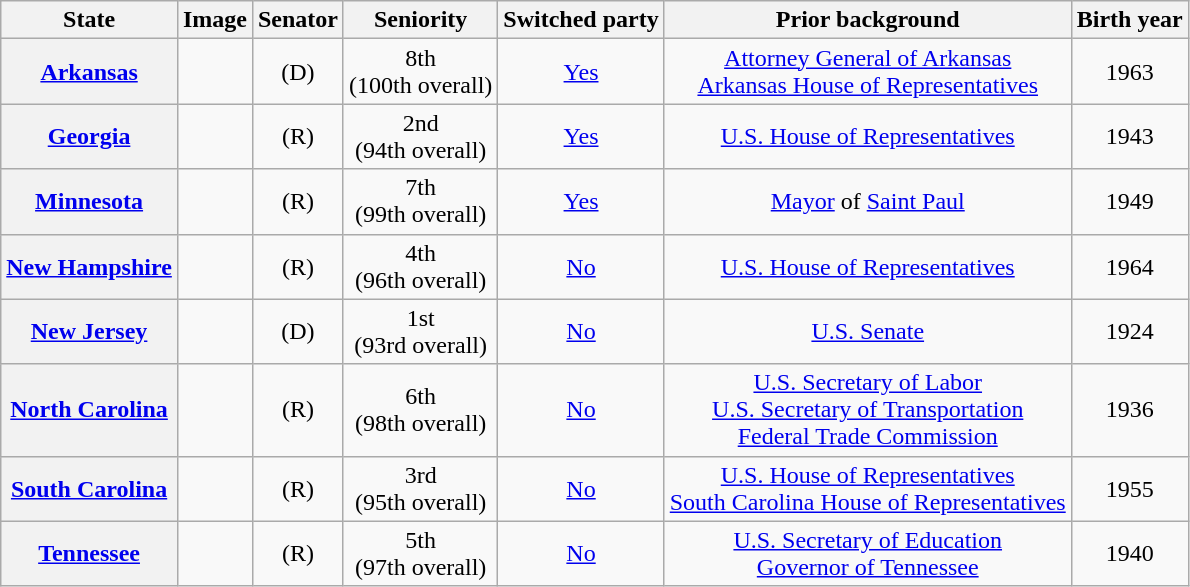<table class="sortable wikitable" style="text-align:center">
<tr>
<th>State</th>
<th>Image</th>
<th>Senator</th>
<th>Seniority</th>
<th>Switched party</th>
<th>Prior background</th>
<th>Birth year</th>
</tr>
<tr>
<th><a href='#'>Arkansas</a></th>
<td></td>
<td> (D)</td>
<td>8th<br>(100th overall)</td>
<td><a href='#'>Yes</a><br></td>
<td><a href='#'>Attorney General of Arkansas</a><br><a href='#'>Arkansas House of Representatives</a></td>
<td>1963</td>
</tr>
<tr>
<th><a href='#'>Georgia</a></th>
<td></td>
<td> (R)</td>
<td>2nd<br>(94th overall)</td>
<td><a href='#'>Yes</a><br></td>
<td><a href='#'>U.S. House of Representatives</a></td>
<td>1943</td>
</tr>
<tr>
<th><a href='#'>Minnesota</a></th>
<td></td>
<td> (R)</td>
<td>7th<br>(99th overall)</td>
<td><a href='#'>Yes</a><br></td>
<td><a href='#'>Mayor</a> of <a href='#'>Saint Paul</a></td>
<td>1949</td>
</tr>
<tr>
<th><a href='#'>New Hampshire</a></th>
<td></td>
<td> (R)</td>
<td>4th<br>(96th overall)</td>
<td><a href='#'>No</a><br></td>
<td><a href='#'>U.S. House of Representatives</a></td>
<td>1964</td>
</tr>
<tr>
<th><a href='#'>New Jersey</a></th>
<td></td>
<td> (D)</td>
<td>1st<br>(93rd overall)</td>
<td><a href='#'>No</a><br></td>
<td><a href='#'>U.S. Senate</a></td>
<td>1924</td>
</tr>
<tr>
<th><a href='#'>North Carolina</a></th>
<td></td>
<td> (R)</td>
<td>6th<br>(98th overall)</td>
<td><a href='#'>No</a><br></td>
<td><a href='#'>U.S. Secretary of Labor</a><br><a href='#'>U.S. Secretary of Transportation</a><br><a href='#'>Federal Trade Commission</a></td>
<td>1936</td>
</tr>
<tr>
<th><a href='#'>South Carolina</a></th>
<td></td>
<td> (R)</td>
<td>3rd<br>(95th overall)</td>
<td><a href='#'>No</a><br></td>
<td><a href='#'>U.S. House of Representatives</a><br><a href='#'>South Carolina House of Representatives</a></td>
<td>1955</td>
</tr>
<tr>
<th><a href='#'>Tennessee</a></th>
<td></td>
<td> (R)</td>
<td>5th<br>(97th overall)</td>
<td><a href='#'>No</a><br></td>
<td><a href='#'>U.S. Secretary of Education</a><br><a href='#'>Governor of Tennessee</a></td>
<td>1940</td>
</tr>
</table>
